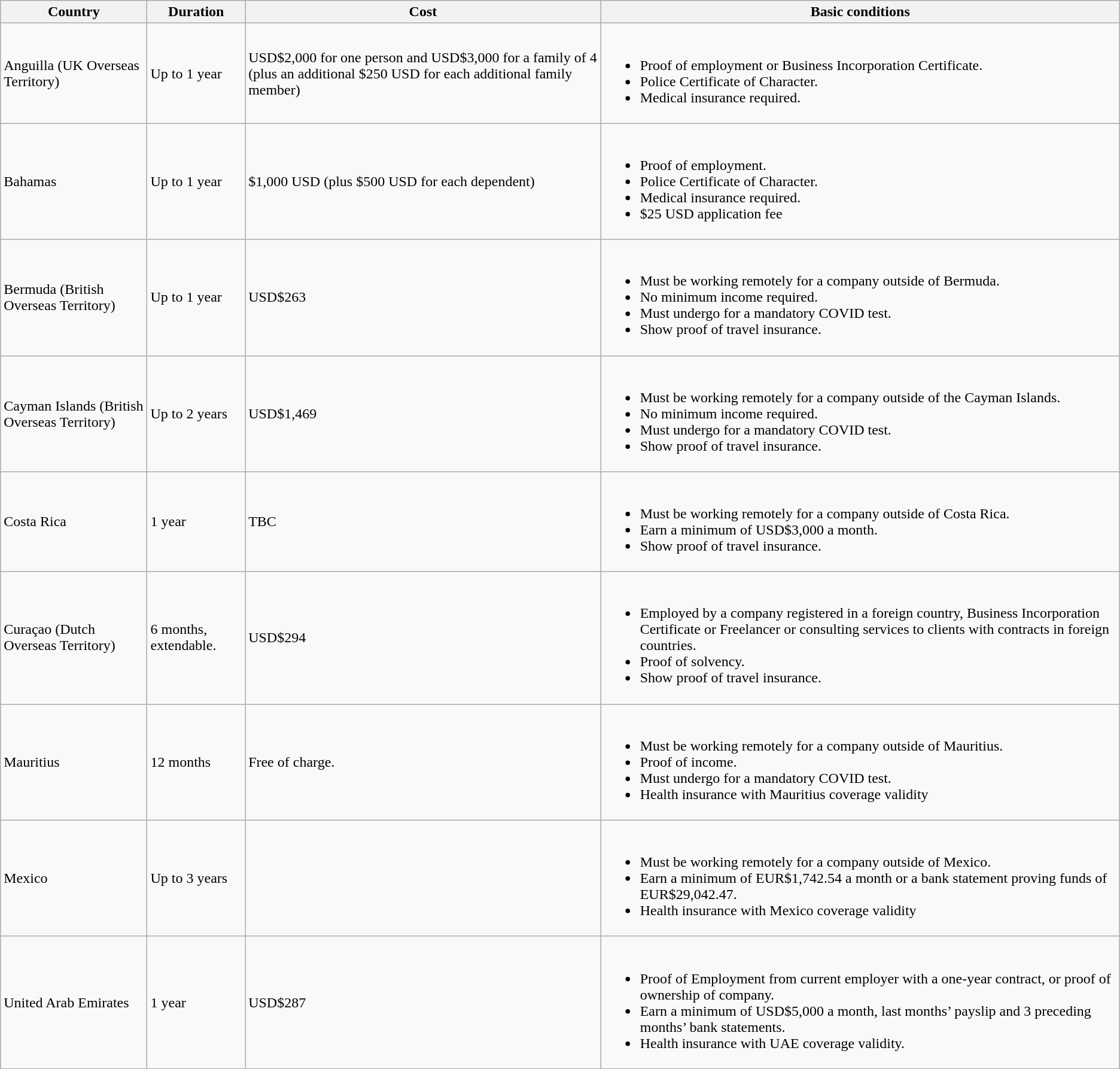<table class="wikitable">
<tr>
<th>Country</th>
<th>Duration</th>
<th>Cost</th>
<th>Basic conditions</th>
</tr>
<tr>
<td>Anguilla (UK Overseas Territory)</td>
<td>Up to 1 year</td>
<td>USD$2,000 for one person and USD$3,000 for a family of 4 (plus an additional $250 USD for each additional family member)</td>
<td><br><ul><li>Proof of employment or Business Incorporation Certificate.</li><li>Police Certificate of Character.</li><li>Medical insurance required.</li></ul></td>
</tr>
<tr>
<td>Bahamas</td>
<td>Up to 1 year</td>
<td>$1,000 USD (plus $500 USD for each dependent)</td>
<td><br><ul><li>Proof of employment.</li><li>Police Certificate of Character.</li><li>Medical insurance required.</li><li>$25 USD application fee</li></ul></td>
</tr>
<tr>
<td>Bermuda (British Overseas Territory)</td>
<td>Up to 1 year</td>
<td>USD$263</td>
<td><br><ul><li>Must be working remotely for a company outside of Bermuda.</li><li>No minimum income required.</li><li>Must undergo for a mandatory COVID test.</li><li>Show proof of travel insurance.</li></ul></td>
</tr>
<tr>
<td>Cayman Islands (British Overseas Territory)</td>
<td>Up to 2 years</td>
<td>USD$1,469</td>
<td><br><ul><li>Must be working remotely for a company outside of the Cayman Islands.</li><li>No minimum income required.</li><li>Must undergo for a mandatory COVID test.</li><li>Show proof of travel insurance.</li></ul></td>
</tr>
<tr>
<td>Costa Rica</td>
<td>1 year</td>
<td>TBC</td>
<td><br><ul><li>Must be working remotely for a company outside of Costa Rica.</li><li>Earn a minimum of USD$3,000 a month.</li><li>Show proof of travel insurance.</li></ul></td>
</tr>
<tr>
<td>Curaçao (Dutch Overseas Territory)</td>
<td>6 months, extendable.</td>
<td>USD$294</td>
<td><br><ul><li>Employed by a company registered in a foreign country, Business Incorporation Certificate or Freelancer or consulting services to clients with contracts in foreign countries.</li><li>Proof of solvency.</li><li>Show proof of travel insurance.</li></ul></td>
</tr>
<tr>
<td>Mauritius</td>
<td>12 months</td>
<td>Free of charge.</td>
<td><br><ul><li>Must be working remotely for a company outside of Mauritius.</li><li>Proof of income.</li><li>Must undergo for a mandatory COVID test.</li><li>Health insurance with Mauritius coverage validity</li></ul></td>
</tr>
<tr>
<td>Mexico</td>
<td>Up to 3 years</td>
<td></td>
<td><br><ul><li>Must be working remotely for a company outside of Mexico.</li><li>Earn a minimum of EUR$1,742.54 a month or a bank statement proving funds of EUR$29,042.47.</li><li>Health insurance with Mexico coverage validity</li></ul></td>
</tr>
<tr>
<td>United Arab Emirates</td>
<td>1 year</td>
<td>USD$287</td>
<td><br><ul><li>Proof of Employment from current employer with a one-year contract, or proof of ownership of company.</li><li>Earn a minimum of USD$5,000 a month, last months’ payslip and 3 preceding months’ bank statements.</li><li>Health insurance with UAE coverage validity.</li></ul></td>
</tr>
</table>
